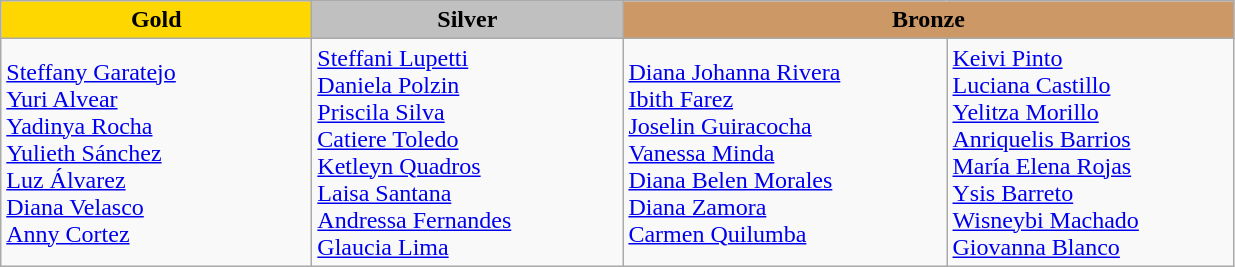<table class="wikitable" style="text-align:left">
<tr align="center">
<td width=200 bgcolor=gold><strong>Gold</strong></td>
<td width=200 bgcolor=silver><strong>Silver</strong></td>
<td width=400 bgcolor=CC9966 colspan=2 align=center><strong>Bronze</strong></td>
</tr>
<tr>
<td><a href='#'>Steffany Garatejo</a><br><a href='#'>Yuri Alvear</a><br><a href='#'>Yadinya Rocha</a><br><a href='#'>Yulieth Sánchez</a><br><a href='#'>Luz Álvarez</a><br><a href='#'>Diana Velasco</a><br><a href='#'>Anny Cortez</a><br><em></em></td>
<td><a href='#'>Steffani Lupetti</a><br><a href='#'>Daniela Polzin</a><br><a href='#'>Priscila Silva</a><br><a href='#'>Catiere Toledo</a><br><a href='#'>Ketleyn Quadros</a><br><a href='#'>Laisa Santana</a><br><a href='#'>Andressa Fernandes</a><br><a href='#'>Glaucia Lima</a><br><em></em></td>
<td><a href='#'>Diana Johanna Rivera</a><br><a href='#'>Ibith Farez</a><br><a href='#'>Joselin Guiracocha</a><br><a href='#'>Vanessa Minda</a><br><a href='#'>Diana Belen Morales</a><br><a href='#'>Diana Zamora</a><br><a href='#'>Carmen Quilumba</a><br><em></em></td>
<td><a href='#'>Keivi Pinto</a><br><a href='#'>Luciana Castillo</a><br><a href='#'>Yelitza Morillo</a><br><a href='#'>Anriquelis Barrios</a><br><a href='#'>María Elena Rojas</a><br><a href='#'>Ysis Barreto</a><br><a href='#'>Wisneybi Machado</a><br><a href='#'>Giovanna Blanco</a><br><em></em></td>
</tr>
</table>
